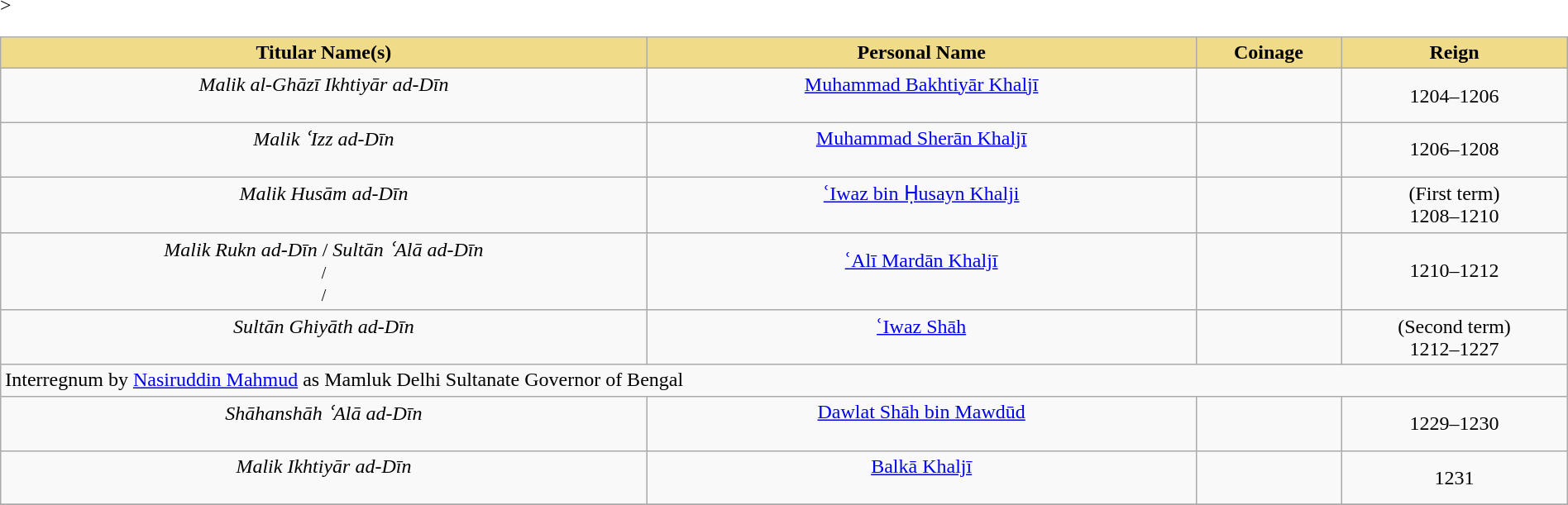<table width=100% class="wikitable">
<tr>
<th style="background-color:#F0DC88" width=20%>Titular Name(s)</th>
<th style="background-color:#F0DC88" width=17%>Personal Name</th>
<th style="background-color:#F0DC88" width=4%>Coinage</th>
<th style="background-color:#F0DC88" width=7%>Reign</th>
</tr>
<tr>
<td style="text-align:center"><em>Malik al-Ghāzī Ikhtiyār ad-Dīn</em><br><small></small><br><small></small></td>
<td style="text-align:center"><a href='#'>Muhammad Bakhtiyār Khaljī</a><br><small></small><br><small></small></td>
<td style="text-align:center"></td>
<td style="text-align:center">1204–1206</td>
</tr>
<tr>
<td style="text-align:center"><em>Malik ʿIzz ad-Dīn</em><br><small></small><br><small></small></td>
<td style="text-align:center"><a href='#'>Muhammad Sherān Khaljī</a><br><small></small><br><small></small></td>
<td style="text-align:center"></td>
<td style="text-align:center">1206–1208</td>
</tr>
<tr>
<td style="text-align:center"><em>Malik Husām ad-Dīn</em><br><small></small><br><small></small></td>
<td style="text-align:center"><a href='#'>ʿIwaz bin Ḥusayn Khalji</a><br><small></small><br><small></small></td>
<td style="text-align:center"></td>
<td style="text-align:center">(First term)<br>1208–1210</td>
</tr>
<tr>
<td style="text-align:center"><em>Malik Rukn ad-Dīn</em> / <em>Sultān ʿAlā ad-Dīn</em><br><small> / </small><br><small> / </small></td>
<td style="text-align:center"><a href='#'>ʿAlī Mardān Khaljī</a><br><small></small><br><small></small></td>
<td style="text-align:center"></td>
<td style="text-align:center">1210–1212</td>
</tr>
<tr <--!style="background:silver"-->>
<td style="text-align:center"><em>Sultān Ghiyāth ad-Dīn</em><br><small></small><br><small></small></td>
<td style="text-align:center"><a href='#'>ʿIwaz Shāh</a><br><small></small><br><small></small></td>
<td style="text-align:center"></td>
<td style="text-align:center">(Second term)<br>1212–1227</td>
</tr>
<tr>
<td colspan=4 style="text-align:middle">Interregnum by <a href='#'>Nasiruddin Mahmud</a> as Mamluk Delhi Sultanate Governor of Bengal</td>
</tr>
<tr>
<td style="text-align:center"><em>Shāhanshāh ʿAlā ad-Dīn</em><br><small></small><br><small></small></td>
<td style="text-align:center"><a href='#'>Dawlat Shāh bin Mawdūd</a><br><small></small><br><small></small></td>
<td style="text-align:center"></td>
<td style="text-align:center">1229–1230</td>
</tr>
<tr>
<td style="text-align:center"><em>Malik Ikhtiyār ad-Dīn</em><br><small></small><br><small></small></td>
<td style="text-align:center"><a href='#'>Balkā Khaljī</a><br><small></small><br><small></small></td>
<td style="text-align:center"></td>
<td style="text-align:center">1231</td>
</tr>
<tr>
</tr>
</table>
